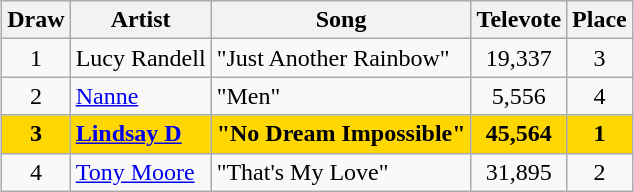<table class="sortable wikitable" style="margin: 1em auto 1em auto; text-align:center;">
<tr>
<th>Draw</th>
<th>Artist</th>
<th>Song</th>
<th>Televote</th>
<th>Place</th>
</tr>
<tr>
<td>1</td>
<td style="text-align:left;">Lucy Randell</td>
<td style="text-align:left;">"Just Another Rainbow"</td>
<td>19,337</td>
<td>3</td>
</tr>
<tr>
<td>2</td>
<td style="text-align:left;"><a href='#'>Nanne</a></td>
<td style="text-align:left;">"Men"</td>
<td>5,556</td>
<td>4</td>
</tr>
<tr style="font-weight:bold; background: gold;">
<td>3</td>
<td style="text-align:left;"><a href='#'>Lindsay D</a></td>
<td style="text-align:left;">"No Dream Impossible"</td>
<td>45,564</td>
<td>1</td>
</tr>
<tr>
<td>4</td>
<td style="text-align:left;"><a href='#'>Tony Moore</a></td>
<td style="text-align:left;">"That's My Love"</td>
<td>31,895</td>
<td>2</td>
</tr>
</table>
